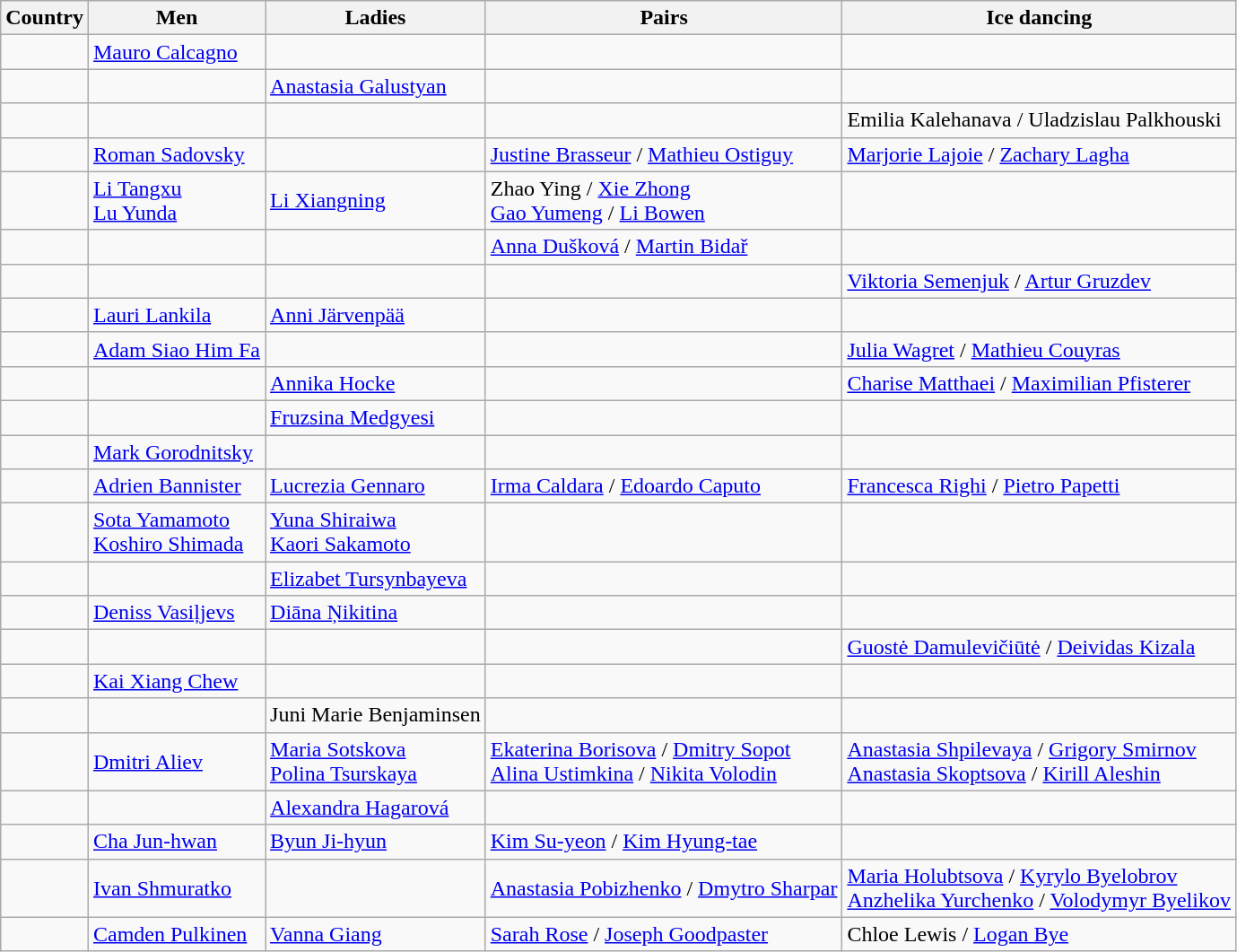<table class="wikitable">
<tr>
<th>Country</th>
<th>Men</th>
<th>Ladies</th>
<th>Pairs</th>
<th>Ice dancing</th>
</tr>
<tr>
<td></td>
<td><a href='#'>Mauro Calcagno</a></td>
<td></td>
<td></td>
<td></td>
</tr>
<tr>
<td></td>
<td></td>
<td><a href='#'>Anastasia Galustyan</a></td>
<td></td>
<td></td>
</tr>
<tr>
<td></td>
<td></td>
<td></td>
<td></td>
<td>Emilia Kalehanava / Uladzislau Palkhouski</td>
</tr>
<tr>
<td></td>
<td><a href='#'>Roman Sadovsky</a></td>
<td></td>
<td><a href='#'>Justine Brasseur</a> / <a href='#'>Mathieu Ostiguy</a></td>
<td><a href='#'>Marjorie Lajoie</a> / <a href='#'>Zachary Lagha</a></td>
</tr>
<tr>
<td></td>
<td><a href='#'>Li Tangxu</a> <br> <a href='#'>Lu Yunda</a></td>
<td><a href='#'>Li Xiangning</a></td>
<td>Zhao Ying / <a href='#'>Xie Zhong</a> <br> <a href='#'>Gao Yumeng</a> / <a href='#'>Li Bowen</a></td>
<td></td>
</tr>
<tr>
<td></td>
<td></td>
<td></td>
<td><a href='#'>Anna Dušková</a> / <a href='#'>Martin Bidař</a></td>
<td></td>
</tr>
<tr>
<td></td>
<td></td>
<td></td>
<td></td>
<td><a href='#'>Viktoria Semenjuk</a> / <a href='#'>Artur Gruzdev</a></td>
</tr>
<tr>
<td></td>
<td><a href='#'>Lauri Lankila</a></td>
<td><a href='#'>Anni Järvenpää</a></td>
<td></td>
<td></td>
</tr>
<tr>
<td></td>
<td><a href='#'>Adam Siao Him Fa</a></td>
<td></td>
<td></td>
<td><a href='#'>Julia Wagret</a> / <a href='#'>Mathieu Couyras</a></td>
</tr>
<tr>
<td></td>
<td></td>
<td><a href='#'>Annika Hocke</a></td>
<td></td>
<td><a href='#'>Charise Matthaei</a> / <a href='#'>Maximilian Pfisterer</a></td>
</tr>
<tr>
<td></td>
<td></td>
<td><a href='#'>Fruzsina Medgyesi</a></td>
<td></td>
<td></td>
</tr>
<tr>
<td></td>
<td><a href='#'>Mark Gorodnitsky</a></td>
<td></td>
<td></td>
<td></td>
</tr>
<tr>
<td></td>
<td><a href='#'>Adrien Bannister</a></td>
<td><a href='#'>Lucrezia Gennaro</a></td>
<td><a href='#'>Irma Caldara</a> / <a href='#'>Edoardo Caputo</a></td>
<td><a href='#'>Francesca Righi</a> / <a href='#'>Pietro Papetti</a></td>
</tr>
<tr>
<td></td>
<td><a href='#'>Sota Yamamoto</a> <br> <a href='#'>Koshiro Shimada</a></td>
<td><a href='#'>Yuna Shiraiwa</a> <br> <a href='#'>Kaori Sakamoto</a></td>
<td></td>
<td></td>
</tr>
<tr>
<td></td>
<td></td>
<td><a href='#'>Elizabet Tursynbayeva</a></td>
<td></td>
<td></td>
</tr>
<tr>
<td></td>
<td><a href='#'>Deniss Vasiļjevs</a></td>
<td><a href='#'>Diāna Ņikitina</a></td>
<td></td>
<td></td>
</tr>
<tr>
<td></td>
<td></td>
<td></td>
<td></td>
<td><a href='#'>Guostė Damulevičiūtė</a> / <a href='#'>Deividas Kizala</a></td>
</tr>
<tr>
<td></td>
<td><a href='#'>Kai Xiang Chew</a></td>
<td></td>
<td></td>
<td></td>
</tr>
<tr>
<td></td>
<td></td>
<td>Juni Marie Benjaminsen</td>
<td></td>
<td></td>
</tr>
<tr>
<td> </td>
<td><a href='#'>Dmitri Aliev</a></td>
<td><a href='#'>Maria Sotskova</a> <br> <a href='#'>Polina Tsurskaya</a></td>
<td><a href='#'>Ekaterina Borisova</a> / <a href='#'>Dmitry Sopot</a> <br> <a href='#'>Alina Ustimkina</a> / <a href='#'>Nikita Volodin</a></td>
<td><a href='#'>Anastasia Shpilevaya</a> / <a href='#'>Grigory Smirnov</a> <br> <a href='#'>Anastasia Skoptsova</a> / <a href='#'>Kirill Aleshin</a></td>
</tr>
<tr>
<td></td>
<td></td>
<td><a href='#'>Alexandra Hagarová</a></td>
<td></td>
<td></td>
</tr>
<tr>
<td></td>
<td><a href='#'>Cha Jun-hwan</a></td>
<td><a href='#'>Byun Ji-hyun</a></td>
<td><a href='#'>Kim Su-yeon</a> / <a href='#'>Kim Hyung-tae</a></td>
<td></td>
</tr>
<tr>
<td></td>
<td><a href='#'>Ivan Shmuratko</a></td>
<td></td>
<td><a href='#'>Anastasia Pobizhenko</a> / <a href='#'>Dmytro Sharpar</a></td>
<td><a href='#'>Maria Holubtsova</a> / <a href='#'>Kyrylo Byelobrov</a> <br> <a href='#'>Anzhelika Yurchenko</a> / <a href='#'>Volodymyr Byelikov</a></td>
</tr>
<tr>
<td></td>
<td><a href='#'>Camden Pulkinen</a></td>
<td><a href='#'>Vanna Giang</a></td>
<td><a href='#'>Sarah Rose</a> / <a href='#'>Joseph Goodpaster</a></td>
<td>Chloe Lewis / <a href='#'>Logan Bye</a></td>
</tr>
</table>
